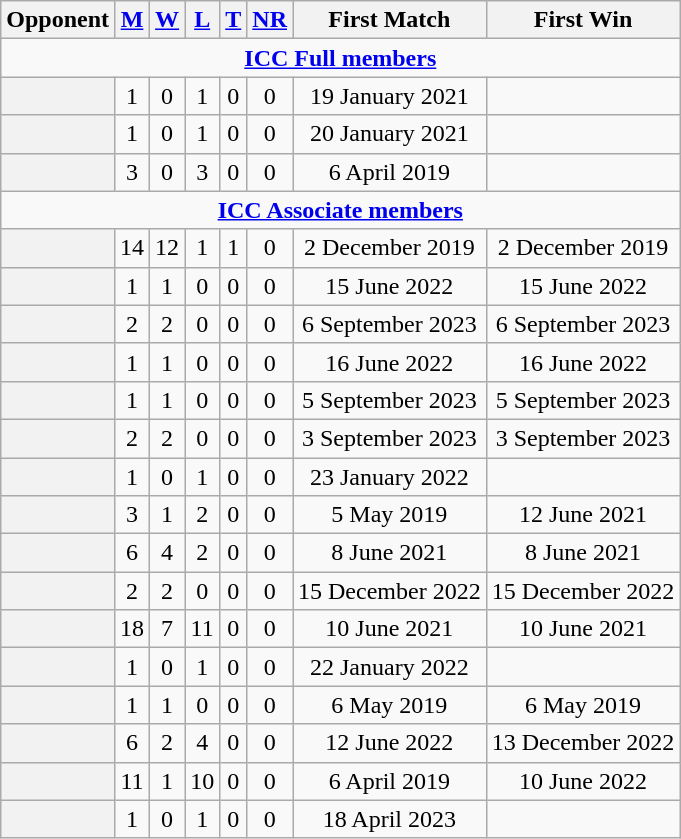<table class="wikitable plainrowheaders sortable" style="text-align:center">
<tr>
<th scope="col">Opponent</th>
<th scope="col"><a href='#'>M</a></th>
<th scope="col"><a href='#'>W</a></th>
<th scope="col"><a href='#'>L</a></th>
<th scope="col"><a href='#'>T</a></th>
<th scope="col"><a href='#'>NR</a></th>
<th scope="col">First Match</th>
<th scope="col">First Win</th>
</tr>
<tr>
<td colspan="8" style="text-align: center;"><strong><a href='#'>ICC Full members</a></strong></td>
</tr>
<tr>
<th scope="row"></th>
<td>1</td>
<td>0</td>
<td>1</td>
<td>0</td>
<td>0</td>
<td>19 January 2021</td>
<td></td>
</tr>
<tr>
<th scope="row"></th>
<td>1</td>
<td>0</td>
<td>1</td>
<td>0</td>
<td>0</td>
<td>20 January 2021</td>
<td></td>
</tr>
<tr>
<th scope="row"></th>
<td>3</td>
<td>0</td>
<td>3</td>
<td>0</td>
<td>0</td>
<td>6 April 2019</td>
<td></td>
</tr>
<tr>
<td colspan="8" style="text-align: center;"><strong><a href='#'>ICC Associate members</a></strong></td>
</tr>
<tr>
<th scope="row"></th>
<td>14</td>
<td>12</td>
<td>1</td>
<td>1</td>
<td>0</td>
<td>2 December 2019</td>
<td>2 December 2019</td>
</tr>
<tr>
<th scope="row"></th>
<td>1</td>
<td>1</td>
<td>0</td>
<td>0</td>
<td>0</td>
<td>15 June 2022</td>
<td>15 June 2022</td>
</tr>
<tr>
<th scope="row"></th>
<td>2</td>
<td>2</td>
<td>0</td>
<td>0</td>
<td>0</td>
<td>6 September 2023</td>
<td>6 September 2023</td>
</tr>
<tr>
<th scope="row"></th>
<td>1</td>
<td>1</td>
<td>0</td>
<td>0</td>
<td>0</td>
<td>16 June 2022</td>
<td>16 June 2022</td>
</tr>
<tr>
<th scope="row"></th>
<td>1</td>
<td>1</td>
<td>0</td>
<td>0</td>
<td>0</td>
<td>5 September 2023</td>
<td>5 September 2023</td>
</tr>
<tr>
<th scope="row"></th>
<td>2</td>
<td>2</td>
<td>0</td>
<td>0</td>
<td>0</td>
<td>3 September 2023</td>
<td>3 September 2023</td>
</tr>
<tr>
<th scope="row"></th>
<td>1</td>
<td>0</td>
<td>1</td>
<td>0</td>
<td>0</td>
<td>23 January 2022</td>
<td></td>
</tr>
<tr>
<th scope="row"></th>
<td>3</td>
<td>1</td>
<td>2</td>
<td>0</td>
<td>0</td>
<td>5 May 2019</td>
<td>12 June 2021</td>
</tr>
<tr>
<th scope="row"></th>
<td>6</td>
<td>4</td>
<td>2</td>
<td>0</td>
<td>0</td>
<td>8 June 2021</td>
<td>8 June 2021</td>
</tr>
<tr>
<th scope="row"></th>
<td>2</td>
<td>2</td>
<td>0</td>
<td>0</td>
<td>0</td>
<td>15 December 2022</td>
<td>15 December 2022</td>
</tr>
<tr>
<th scope="row"></th>
<td>18</td>
<td>7</td>
<td>11</td>
<td>0</td>
<td>0</td>
<td>10 June 2021</td>
<td>10 June 2021</td>
</tr>
<tr>
<th scope="row"></th>
<td>1</td>
<td>0</td>
<td>1</td>
<td>0</td>
<td>0</td>
<td>22 January 2022</td>
<td></td>
</tr>
<tr>
<th scope="row"></th>
<td>1</td>
<td>1</td>
<td>0</td>
<td>0</td>
<td>0</td>
<td>6 May 2019</td>
<td>6 May 2019</td>
</tr>
<tr>
<th scope="row"></th>
<td>6</td>
<td>2</td>
<td>4</td>
<td>0</td>
<td>0</td>
<td>12 June 2022</td>
<td>13 December 2022</td>
</tr>
<tr>
<th scope="row"></th>
<td>11</td>
<td>1</td>
<td>10</td>
<td>0</td>
<td>0</td>
<td>6 April 2019</td>
<td>10 June 2022</td>
</tr>
<tr>
<th scope="row"></th>
<td>1</td>
<td>0</td>
<td>1</td>
<td>0</td>
<td>0</td>
<td>18 April 2023</td>
<td></td>
</tr>
</table>
